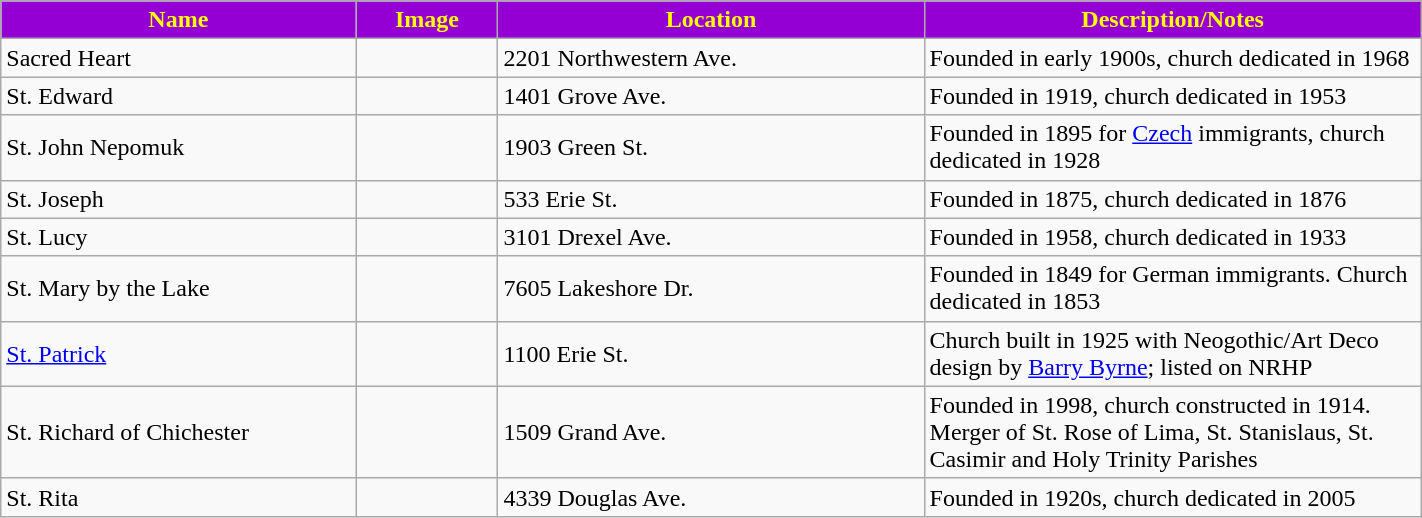<table class="wikitable sortable" style="width:75%">
<tr>
<th style="background:darkviolet; color:yellow;" width="25%"><strong>Name</strong></th>
<th style="background:darkviolet; color:yellow;" width="10%"><strong>Image</strong></th>
<th style="background:darkviolet; color:yellow;" width="30%"><strong>Location</strong></th>
<th style="background:darkviolet; color:yellow;" width="35%"><strong>Description/Notes</strong></th>
</tr>
<tr>
<td>Sacred Heart</td>
<td></td>
<td>2201 Northwestern Ave.</td>
<td>Founded in early 1900s, church dedicated in 1968</td>
</tr>
<tr>
<td>St. Edward</td>
<td></td>
<td>1401 Grove Ave.</td>
<td>Founded in 1919, church dedicated in 1953</td>
</tr>
<tr>
<td>St. John Nepomuk</td>
<td></td>
<td>1903 Green St.</td>
<td>Founded in 1895 for <a href='#'>Czech</a> immigrants, church dedicated in 1928</td>
</tr>
<tr>
<td>St. Joseph</td>
<td></td>
<td>533 Erie St.</td>
<td>Founded in 1875, church dedicated in 1876</td>
</tr>
<tr>
<td>St. Lucy</td>
<td></td>
<td>3101 Drexel Ave.</td>
<td>Founded in 1958, church dedicated in 1933</td>
</tr>
<tr>
<td>St. Mary by the Lake</td>
<td></td>
<td>7605 Lakeshore Dr.</td>
<td>Founded in 1849 for German immigrants.  Church dedicated in 1853</td>
</tr>
<tr>
<td><a href='#'>St. Patrick</a></td>
<td></td>
<td>1100 Erie St.</td>
<td>Church built in 1925 with Neogothic/Art Deco design by <a href='#'>Barry Byrne</a>; listed on NRHP</td>
</tr>
<tr>
<td>St. Richard of Chichester</td>
<td></td>
<td>1509 Grand Ave.</td>
<td>Founded in 1998, church constructed in 1914. Merger of  St. Rose of Lima, St. Stanislaus, St. Casimir and Holy Trinity Parishes</td>
</tr>
<tr>
<td>St. Rita</td>
<td></td>
<td>4339 Douglas Ave.</td>
<td>Founded in 1920s, church dedicated in 2005</td>
</tr>
</table>
